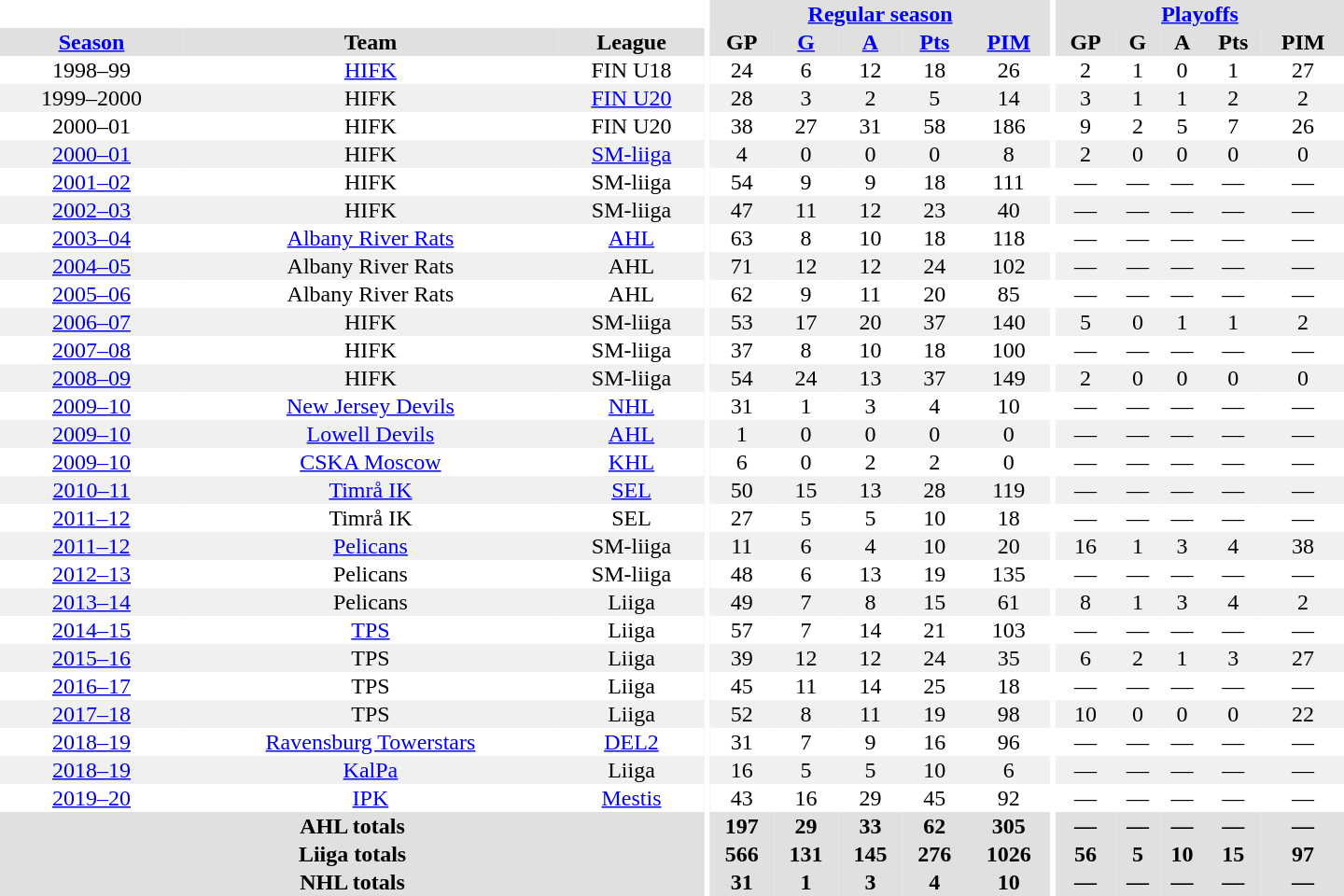<table border="0" cellpadding="1" cellspacing="0" style="text-align:center; width:60em">
<tr bgcolor="#e0e0e0">
<th colspan="3" bgcolor="#ffffff"></th>
<th rowspan="100" bgcolor="#ffffff"></th>
<th colspan="5"><a href='#'>Regular season</a></th>
<th rowspan="100" bgcolor="#ffffff"></th>
<th colspan="5"><a href='#'>Playoffs</a></th>
</tr>
<tr bgcolor="#e0e0e0">
<th><a href='#'>Season</a></th>
<th>Team</th>
<th>League</th>
<th>GP</th>
<th><a href='#'>G</a></th>
<th><a href='#'>A</a></th>
<th><a href='#'>Pts</a></th>
<th><a href='#'>PIM</a></th>
<th>GP</th>
<th>G</th>
<th>A</th>
<th>Pts</th>
<th>PIM</th>
</tr>
<tr>
<td>1998–99</td>
<td><a href='#'>HIFK</a></td>
<td>FIN U18</td>
<td>24</td>
<td>6</td>
<td>12</td>
<td>18</td>
<td>26</td>
<td>2</td>
<td>1</td>
<td>0</td>
<td>1</td>
<td>27</td>
</tr>
<tr bgcolor="#f0f0f0">
<td>1999–2000</td>
<td>HIFK</td>
<td><a href='#'>FIN U20</a></td>
<td>28</td>
<td>3</td>
<td>2</td>
<td>5</td>
<td>14</td>
<td>3</td>
<td>1</td>
<td>1</td>
<td>2</td>
<td>2</td>
</tr>
<tr>
<td>2000–01</td>
<td>HIFK</td>
<td>FIN U20</td>
<td>38</td>
<td>27</td>
<td>31</td>
<td>58</td>
<td>186</td>
<td>9</td>
<td>2</td>
<td>5</td>
<td>7</td>
<td>26</td>
</tr>
<tr bgcolor="#f0f0f0">
<td><a href='#'>2000–01</a></td>
<td>HIFK</td>
<td><a href='#'>SM-liiga</a></td>
<td>4</td>
<td>0</td>
<td>0</td>
<td>0</td>
<td>8</td>
<td>2</td>
<td>0</td>
<td>0</td>
<td>0</td>
<td>0</td>
</tr>
<tr>
<td><a href='#'>2001–02</a></td>
<td>HIFK</td>
<td>SM-liiga</td>
<td>54</td>
<td>9</td>
<td>9</td>
<td>18</td>
<td>111</td>
<td>—</td>
<td>—</td>
<td>—</td>
<td>—</td>
<td>—</td>
</tr>
<tr bgcolor="#f0f0f0">
<td><a href='#'>2002–03</a></td>
<td>HIFK</td>
<td>SM-liiga</td>
<td>47</td>
<td>11</td>
<td>12</td>
<td>23</td>
<td>40</td>
<td>—</td>
<td>—</td>
<td>—</td>
<td>—</td>
<td>—</td>
</tr>
<tr>
<td><a href='#'>2003–04</a></td>
<td><a href='#'>Albany River Rats</a></td>
<td><a href='#'>AHL</a></td>
<td>63</td>
<td>8</td>
<td>10</td>
<td>18</td>
<td>118</td>
<td>—</td>
<td>—</td>
<td>—</td>
<td>—</td>
<td>—</td>
</tr>
<tr bgcolor="#f0f0f0">
<td><a href='#'>2004–05</a></td>
<td>Albany River Rats</td>
<td>AHL</td>
<td>71</td>
<td>12</td>
<td>12</td>
<td>24</td>
<td>102</td>
<td>—</td>
<td>—</td>
<td>—</td>
<td>—</td>
<td>—</td>
</tr>
<tr>
<td><a href='#'>2005–06</a></td>
<td>Albany River Rats</td>
<td>AHL</td>
<td>62</td>
<td>9</td>
<td>11</td>
<td>20</td>
<td>85</td>
<td>—</td>
<td>—</td>
<td>—</td>
<td>—</td>
<td>—</td>
</tr>
<tr bgcolor="#f0f0f0">
<td><a href='#'>2006–07</a></td>
<td>HIFK</td>
<td>SM-liiga</td>
<td>53</td>
<td>17</td>
<td>20</td>
<td>37</td>
<td>140</td>
<td>5</td>
<td>0</td>
<td>1</td>
<td>1</td>
<td>2</td>
</tr>
<tr>
<td><a href='#'>2007–08</a></td>
<td>HIFK</td>
<td>SM-liiga</td>
<td>37</td>
<td>8</td>
<td>10</td>
<td>18</td>
<td>100</td>
<td>—</td>
<td>—</td>
<td>—</td>
<td>—</td>
<td>—</td>
</tr>
<tr bgcolor="#f0f0f0">
<td><a href='#'>2008–09</a></td>
<td>HIFK</td>
<td>SM-liiga</td>
<td>54</td>
<td>24</td>
<td>13</td>
<td>37</td>
<td>149</td>
<td>2</td>
<td>0</td>
<td>0</td>
<td>0</td>
<td>0</td>
</tr>
<tr>
<td><a href='#'>2009–10</a></td>
<td><a href='#'>New Jersey Devils</a></td>
<td><a href='#'>NHL</a></td>
<td>31</td>
<td>1</td>
<td>3</td>
<td>4</td>
<td>10</td>
<td>—</td>
<td>—</td>
<td>—</td>
<td>—</td>
<td>—</td>
</tr>
<tr bgcolor="#f0f0f0">
<td><a href='#'>2009–10</a></td>
<td><a href='#'>Lowell Devils</a></td>
<td><a href='#'>AHL</a></td>
<td>1</td>
<td>0</td>
<td>0</td>
<td>0</td>
<td>0</td>
<td>—</td>
<td>—</td>
<td>—</td>
<td>—</td>
<td>—</td>
</tr>
<tr>
<td><a href='#'>2009–10</a></td>
<td><a href='#'>CSKA Moscow</a></td>
<td><a href='#'>KHL</a></td>
<td>6</td>
<td>0</td>
<td>2</td>
<td>2</td>
<td>0</td>
<td>—</td>
<td>—</td>
<td>—</td>
<td>—</td>
<td>—</td>
</tr>
<tr bgcolor="#f0f0f0">
<td><a href='#'>2010–11</a></td>
<td><a href='#'>Timrå IK</a></td>
<td><a href='#'>SEL</a></td>
<td>50</td>
<td>15</td>
<td>13</td>
<td>28</td>
<td>119</td>
<td>—</td>
<td>—</td>
<td>—</td>
<td>—</td>
<td>—</td>
</tr>
<tr>
<td><a href='#'>2011–12</a></td>
<td>Timrå IK</td>
<td>SEL</td>
<td>27</td>
<td>5</td>
<td>5</td>
<td>10</td>
<td>18</td>
<td>—</td>
<td>—</td>
<td>—</td>
<td>—</td>
<td>—</td>
</tr>
<tr bgcolor="#f0f0f0">
<td><a href='#'>2011–12</a></td>
<td><a href='#'>Pelicans</a></td>
<td>SM-liiga</td>
<td>11</td>
<td>6</td>
<td>4</td>
<td>10</td>
<td>20</td>
<td>16</td>
<td>1</td>
<td>3</td>
<td>4</td>
<td>38</td>
</tr>
<tr>
<td><a href='#'>2012–13</a></td>
<td>Pelicans</td>
<td>SM-liiga</td>
<td>48</td>
<td>6</td>
<td>13</td>
<td>19</td>
<td>135</td>
<td>—</td>
<td>—</td>
<td>—</td>
<td>—</td>
<td>—</td>
</tr>
<tr bgcolor="#f0f0f0">
<td><a href='#'>2013–14</a></td>
<td>Pelicans</td>
<td>Liiga</td>
<td>49</td>
<td>7</td>
<td>8</td>
<td>15</td>
<td>61</td>
<td>8</td>
<td>1</td>
<td>3</td>
<td>4</td>
<td>2</td>
</tr>
<tr>
<td><a href='#'>2014–15</a></td>
<td><a href='#'>TPS</a></td>
<td>Liiga</td>
<td>57</td>
<td>7</td>
<td>14</td>
<td>21</td>
<td>103</td>
<td>—</td>
<td>—</td>
<td>—</td>
<td>—</td>
<td>—</td>
</tr>
<tr bgcolor="#f0f0f0">
<td><a href='#'>2015–16</a></td>
<td>TPS</td>
<td>Liiga</td>
<td>39</td>
<td>12</td>
<td>12</td>
<td>24</td>
<td>35</td>
<td>6</td>
<td>2</td>
<td>1</td>
<td>3</td>
<td>27</td>
</tr>
<tr>
<td><a href='#'>2016–17</a></td>
<td>TPS</td>
<td>Liiga</td>
<td>45</td>
<td>11</td>
<td>14</td>
<td>25</td>
<td>18</td>
<td>—</td>
<td>—</td>
<td>—</td>
<td>—</td>
<td>—</td>
</tr>
<tr bgcolor="#f0f0f0">
<td><a href='#'>2017–18</a></td>
<td>TPS</td>
<td>Liiga</td>
<td>52</td>
<td>8</td>
<td>11</td>
<td>19</td>
<td>98</td>
<td>10</td>
<td>0</td>
<td>0</td>
<td>0</td>
<td>22</td>
</tr>
<tr>
<td><a href='#'>2018–19</a></td>
<td><a href='#'>Ravensburg Towerstars</a></td>
<td><a href='#'>DEL2</a></td>
<td>31</td>
<td>7</td>
<td>9</td>
<td>16</td>
<td>96</td>
<td>—</td>
<td>—</td>
<td>—</td>
<td>—</td>
<td>—</td>
</tr>
<tr bgcolor="#f0f0f0">
<td><a href='#'>2018–19</a></td>
<td><a href='#'>KalPa</a></td>
<td>Liiga</td>
<td>16</td>
<td>5</td>
<td>5</td>
<td>10</td>
<td>6</td>
<td>—</td>
<td>—</td>
<td>—</td>
<td>—</td>
<td>—</td>
</tr>
<tr>
<td><a href='#'>2019–20</a></td>
<td><a href='#'>IPK</a></td>
<td><a href='#'>Mestis</a></td>
<td>43</td>
<td>16</td>
<td>29</td>
<td>45</td>
<td>92</td>
<td>—</td>
<td>—</td>
<td>—</td>
<td>—</td>
<td>—</td>
</tr>
<tr bgcolor="#e0e0e0">
<th colspan="3">AHL totals</th>
<th>197</th>
<th>29</th>
<th>33</th>
<th>62</th>
<th>305</th>
<th>—</th>
<th>—</th>
<th>—</th>
<th>—</th>
<th>—</th>
</tr>
<tr bgcolor="#e0e0e0">
<th colspan="3">Liiga totals</th>
<th>566</th>
<th>131</th>
<th>145</th>
<th>276</th>
<th>1026</th>
<th>56</th>
<th>5</th>
<th>10</th>
<th>15</th>
<th>97</th>
</tr>
<tr bgcolor="#e0e0e0">
<th colspan="3">NHL totals</th>
<th>31</th>
<th>1</th>
<th>3</th>
<th>4</th>
<th>10</th>
<th>—</th>
<th>—</th>
<th>—</th>
<th>—</th>
<th>—</th>
</tr>
</table>
